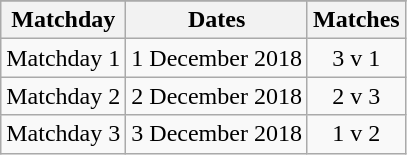<table class="wikitable" style="text-align:center">
<tr>
</tr>
<tr>
<th>Matchday</th>
<th>Dates</th>
<th>Matches</th>
</tr>
<tr>
<td>Matchday 1</td>
<td>1 December 2018</td>
<td>3 v 1</td>
</tr>
<tr>
<td>Matchday 2</td>
<td>2 December 2018</td>
<td>2 v 3</td>
</tr>
<tr>
<td>Matchday 3</td>
<td>3 December 2018</td>
<td>1 v 2</td>
</tr>
</table>
